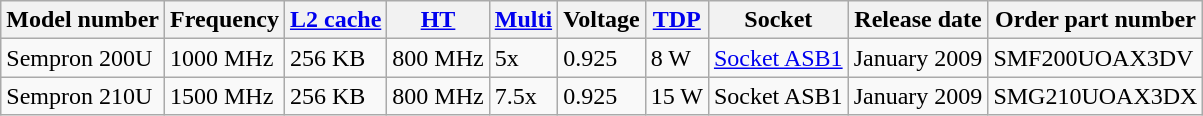<table class="wikitable">
<tr>
<th>Model number</th>
<th>Frequency</th>
<th><a href='#'>L2 cache</a></th>
<th><a href='#'>HT</a></th>
<th><a href='#'>Multi</a></th>
<th>Voltage</th>
<th><a href='#'>TDP</a></th>
<th>Socket</th>
<th>Release date</th>
<th>Order part number</th>
</tr>
<tr>
<td>Sempron 200U</td>
<td>1000 MHz</td>
<td>256 KB</td>
<td>800 MHz</td>
<td>5x</td>
<td>0.925</td>
<td>8 W</td>
<td><a href='#'>Socket ASB1</a></td>
<td>January 2009</td>
<td>SMF200UOAX3DV</td>
</tr>
<tr>
<td>Sempron 210U</td>
<td>1500 MHz</td>
<td>256 KB</td>
<td>800 MHz</td>
<td>7.5x</td>
<td>0.925</td>
<td>15 W</td>
<td>Socket ASB1</td>
<td>January 2009</td>
<td>SMG210UOAX3DX</td>
</tr>
</table>
